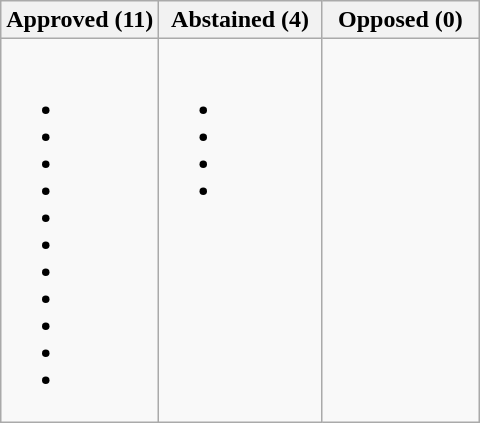<table class=wikitable>
<tr>
<th width="33%">Approved (11)</th>
<th width="34%">Abstained (4)</th>
<th width="33%">Opposed (0)</th>
</tr>
<tr valign=top>
<td><br><ul><li></li><li><strong></strong></li><li><strong></strong></li><li></li><li></li><li></li><li></li><li><strong></strong></li><li></li><li><strong></strong></li><li><strong></strong></li></ul></td>
<td><br><ul><li></li><li></li><li></li><li></li></ul></td>
<td></td>
</tr>
</table>
